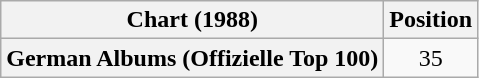<table class="wikitable plainrowheaders" style="text-align:center">
<tr>
<th scope="col">Chart (1988)</th>
<th scope="col">Position</th>
</tr>
<tr>
<th scope="row">German Albums (Offizielle Top 100)</th>
<td>35</td>
</tr>
</table>
